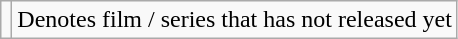<table class="wikitable">
<tr>
<td></td>
<td>Denotes film / series that has not released yet</td>
</tr>
</table>
